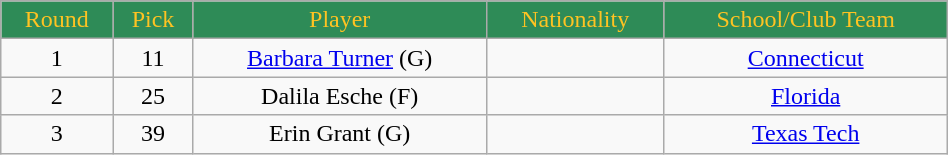<table class="wikitable" width="50%">
<tr align="center" style="background:#2e8b57; color:#ffc322;">
<td>Round</td>
<td>Pick</td>
<td>Player</td>
<td>Nationality</td>
<td>School/Club Team</td>
</tr>
<tr align="center">
<td>1</td>
<td>11</td>
<td><a href='#'>Barbara Turner</a> (G)</td>
<td></td>
<td><a href='#'>Connecticut</a></td>
</tr>
<tr align="center">
<td>2</td>
<td>25</td>
<td>Dalila Esche (F)</td>
<td></td>
<td><a href='#'>Florida</a></td>
</tr>
<tr align="center">
<td>3</td>
<td>39</td>
<td>Erin Grant (G)</td>
<td></td>
<td><a href='#'>Texas Tech</a></td>
</tr>
</table>
